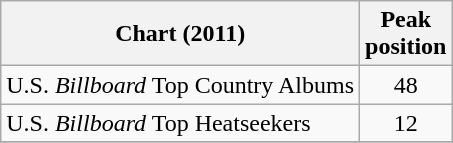<table class="wikitable">
<tr>
<th>Chart (2011)</th>
<th>Peak<br>position</th>
</tr>
<tr>
<td>U.S. <em>Billboard</em> Top Country Albums</td>
<td align="center">48</td>
</tr>
<tr>
<td>U.S. <em>Billboard</em> Top Heatseekers</td>
<td align="center">12</td>
</tr>
<tr>
</tr>
</table>
